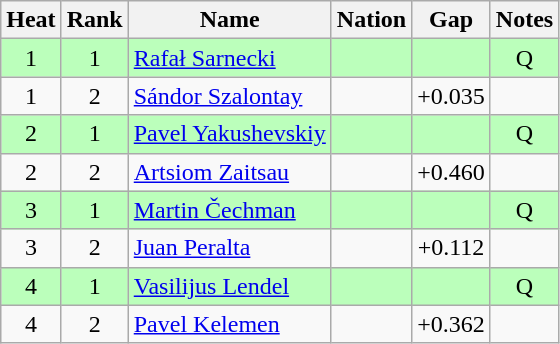<table class="wikitable sortable" style="text-align:center">
<tr>
<th>Heat</th>
<th>Rank</th>
<th>Name</th>
<th>Nation</th>
<th>Gap</th>
<th>Notes</th>
</tr>
<tr bgcolor=bbffbb>
<td>1</td>
<td>1</td>
<td align=left><a href='#'>Rafał Sarnecki</a></td>
<td align=left></td>
<td></td>
<td>Q</td>
</tr>
<tr>
<td>1</td>
<td>2</td>
<td align=left><a href='#'>Sándor Szalontay</a></td>
<td align=left></td>
<td>+0.035</td>
<td></td>
</tr>
<tr bgcolor=bbffbb>
<td>2</td>
<td>1</td>
<td align=left><a href='#'>Pavel Yakushevskiy</a></td>
<td align=left></td>
<td></td>
<td>Q</td>
</tr>
<tr>
<td>2</td>
<td>2</td>
<td align=left><a href='#'>Artsiom Zaitsau</a></td>
<td align=left></td>
<td>+0.460</td>
<td></td>
</tr>
<tr bgcolor=bbffbb>
<td>3</td>
<td>1</td>
<td align=left><a href='#'>Martin Čechman</a></td>
<td align=left></td>
<td></td>
<td>Q</td>
</tr>
<tr>
<td>3</td>
<td>2</td>
<td align=left><a href='#'>Juan Peralta</a></td>
<td align=left></td>
<td>+0.112</td>
<td></td>
</tr>
<tr bgcolor=bbffbb>
<td>4</td>
<td>1</td>
<td align=left><a href='#'>Vasilijus Lendel</a></td>
<td align=left></td>
<td></td>
<td>Q</td>
</tr>
<tr>
<td>4</td>
<td>2</td>
<td align=left><a href='#'>Pavel Kelemen</a></td>
<td align=left></td>
<td>+0.362</td>
<td></td>
</tr>
</table>
